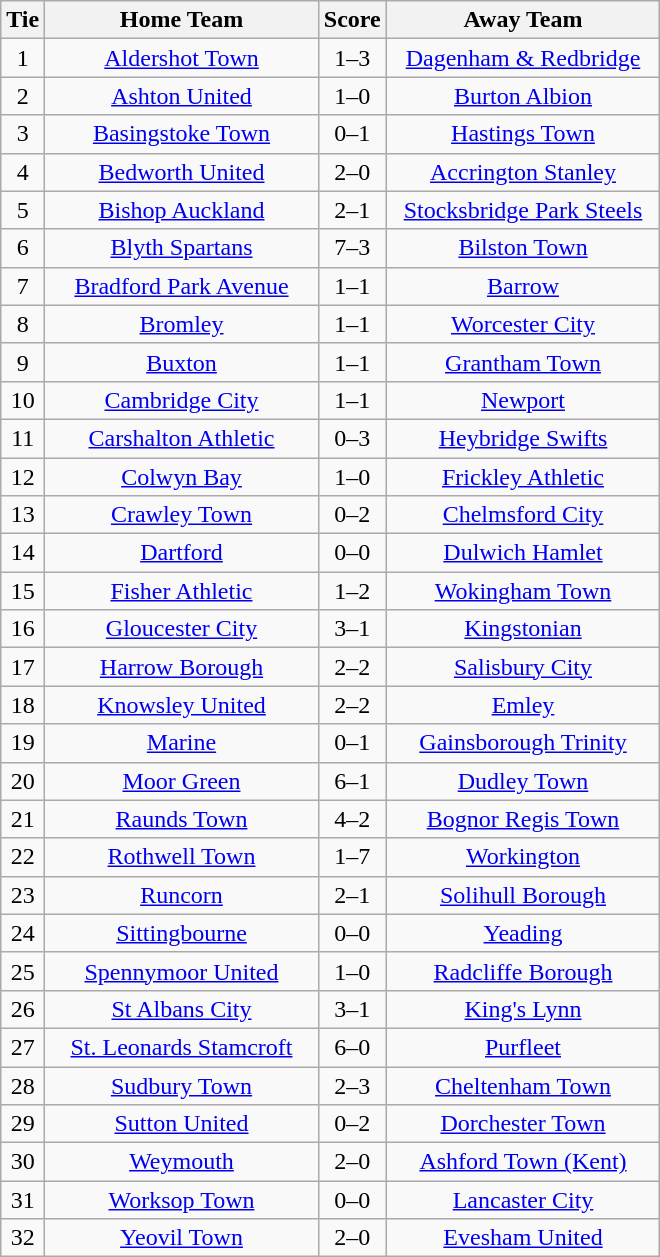<table class="wikitable" style="text-align:center;">
<tr>
<th width=20>Tie</th>
<th width=175>Home Team</th>
<th width=20>Score</th>
<th width=175>Away Team</th>
</tr>
<tr>
<td>1</td>
<td><a href='#'>Aldershot Town</a></td>
<td>1–3</td>
<td><a href='#'>Dagenham & Redbridge</a></td>
</tr>
<tr>
<td>2</td>
<td><a href='#'>Ashton United</a></td>
<td>1–0</td>
<td><a href='#'>Burton Albion</a></td>
</tr>
<tr>
<td>3</td>
<td><a href='#'>Basingstoke Town</a></td>
<td>0–1</td>
<td><a href='#'>Hastings Town</a></td>
</tr>
<tr>
<td>4</td>
<td><a href='#'>Bedworth United</a></td>
<td>2–0</td>
<td><a href='#'>Accrington Stanley</a></td>
</tr>
<tr>
<td>5</td>
<td><a href='#'>Bishop Auckland</a></td>
<td>2–1</td>
<td><a href='#'>Stocksbridge Park Steels</a></td>
</tr>
<tr>
<td>6</td>
<td><a href='#'>Blyth Spartans</a></td>
<td>7–3</td>
<td><a href='#'>Bilston Town</a></td>
</tr>
<tr>
<td>7</td>
<td><a href='#'>Bradford Park Avenue</a></td>
<td>1–1</td>
<td><a href='#'>Barrow</a></td>
</tr>
<tr>
<td>8</td>
<td><a href='#'>Bromley</a></td>
<td>1–1</td>
<td><a href='#'>Worcester City</a></td>
</tr>
<tr>
<td>9</td>
<td><a href='#'>Buxton</a></td>
<td>1–1</td>
<td><a href='#'>Grantham Town</a></td>
</tr>
<tr>
<td>10</td>
<td><a href='#'>Cambridge City</a></td>
<td>1–1</td>
<td><a href='#'>Newport</a></td>
</tr>
<tr>
<td>11</td>
<td><a href='#'>Carshalton Athletic</a></td>
<td>0–3</td>
<td><a href='#'>Heybridge Swifts</a></td>
</tr>
<tr>
<td>12</td>
<td><a href='#'>Colwyn Bay</a></td>
<td>1–0</td>
<td><a href='#'>Frickley Athletic</a></td>
</tr>
<tr>
<td>13</td>
<td><a href='#'>Crawley Town</a></td>
<td>0–2</td>
<td><a href='#'>Chelmsford City</a></td>
</tr>
<tr>
<td>14</td>
<td><a href='#'>Dartford</a></td>
<td>0–0</td>
<td><a href='#'>Dulwich Hamlet</a></td>
</tr>
<tr>
<td>15</td>
<td><a href='#'>Fisher Athletic</a></td>
<td>1–2</td>
<td><a href='#'>Wokingham Town</a></td>
</tr>
<tr>
<td>16</td>
<td><a href='#'>Gloucester City</a></td>
<td>3–1</td>
<td><a href='#'>Kingstonian</a></td>
</tr>
<tr>
<td>17</td>
<td><a href='#'>Harrow Borough</a></td>
<td>2–2</td>
<td><a href='#'>Salisbury City</a></td>
</tr>
<tr>
<td>18</td>
<td><a href='#'>Knowsley United</a></td>
<td>2–2</td>
<td><a href='#'>Emley</a></td>
</tr>
<tr>
<td>19</td>
<td><a href='#'>Marine</a></td>
<td>0–1</td>
<td><a href='#'>Gainsborough Trinity</a></td>
</tr>
<tr>
<td>20</td>
<td><a href='#'>Moor Green</a></td>
<td>6–1</td>
<td><a href='#'>Dudley Town</a></td>
</tr>
<tr>
<td>21</td>
<td><a href='#'>Raunds Town</a></td>
<td>4–2</td>
<td><a href='#'>Bognor Regis Town</a></td>
</tr>
<tr>
<td>22</td>
<td><a href='#'>Rothwell Town</a></td>
<td>1–7</td>
<td><a href='#'>Workington</a></td>
</tr>
<tr>
<td>23</td>
<td><a href='#'>Runcorn</a></td>
<td>2–1</td>
<td><a href='#'>Solihull Borough</a></td>
</tr>
<tr>
<td>24</td>
<td><a href='#'>Sittingbourne</a></td>
<td>0–0</td>
<td><a href='#'>Yeading</a></td>
</tr>
<tr>
<td>25</td>
<td><a href='#'>Spennymoor United</a></td>
<td>1–0</td>
<td><a href='#'>Radcliffe Borough</a></td>
</tr>
<tr>
<td>26</td>
<td><a href='#'>St Albans City</a></td>
<td>3–1</td>
<td><a href='#'>King's Lynn</a></td>
</tr>
<tr>
<td>27</td>
<td><a href='#'>St. Leonards Stamcroft</a></td>
<td>6–0</td>
<td><a href='#'>Purfleet</a></td>
</tr>
<tr>
<td>28</td>
<td><a href='#'>Sudbury Town</a></td>
<td>2–3</td>
<td><a href='#'>Cheltenham Town</a></td>
</tr>
<tr>
<td>29</td>
<td><a href='#'>Sutton United</a></td>
<td>0–2</td>
<td><a href='#'>Dorchester Town</a></td>
</tr>
<tr>
<td>30</td>
<td><a href='#'>Weymouth</a></td>
<td>2–0</td>
<td><a href='#'>Ashford Town (Kent)</a></td>
</tr>
<tr>
<td>31</td>
<td><a href='#'>Worksop Town</a></td>
<td>0–0</td>
<td><a href='#'>Lancaster City</a></td>
</tr>
<tr>
<td>32</td>
<td><a href='#'>Yeovil Town</a></td>
<td>2–0</td>
<td><a href='#'>Evesham United</a></td>
</tr>
</table>
